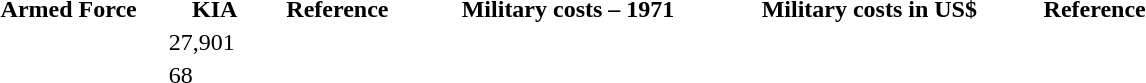<table width="800px">
<tr>
<th>Armed Force</th>
<th>KIA</th>
<th>Reference</th>
<th></th>
<th>Military costs – 1971</th>
<th>Military costs in  US$</th>
<th>Reference</th>
</tr>
<tr>
<td></td>
<td>27,901</td>
<td></td>
<td></td>
<td></td>
<td></td>
<td></td>
</tr>
<tr>
<td></td>
<td>68</td>
<td></td>
<td></td>
<td></td>
<td></td>
<td></td>
</tr>
<tr>
<td></td>
<td></td>
<td></td>
<td></td>
<td></td>
<td></td>
<td></td>
</tr>
</table>
